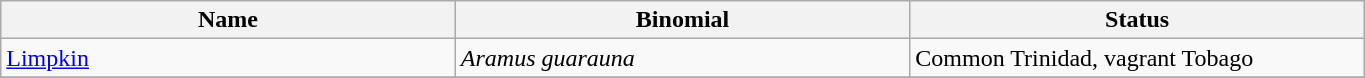<table width=72% class="wikitable">
<tr>
<th width=24%>Name</th>
<th width=24%>Binomial</th>
<th width=24%>Status</th>
</tr>
<tr>
<td><a href='#'>Limpkin</a></td>
<td><em>Aramus guarauna</em></td>
<td>Common Trinidad, vagrant Tobago</td>
</tr>
<tr>
</tr>
</table>
